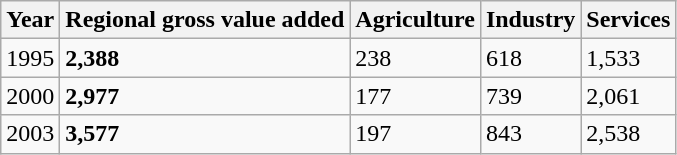<table class="wikitable">
<tr>
<th>Year</th>
<th>Regional gross value added</th>
<th>Agriculture</th>
<th>Industry</th>
<th>Services</th>
</tr>
<tr>
<td>1995</td>
<td><strong>2,388</strong></td>
<td>238</td>
<td>618</td>
<td>1,533</td>
</tr>
<tr>
<td>2000</td>
<td><strong>2,977</strong></td>
<td>177</td>
<td>739</td>
<td>2,061</td>
</tr>
<tr>
<td>2003</td>
<td><strong>3,577</strong></td>
<td>197</td>
<td>843</td>
<td>2,538</td>
</tr>
</table>
